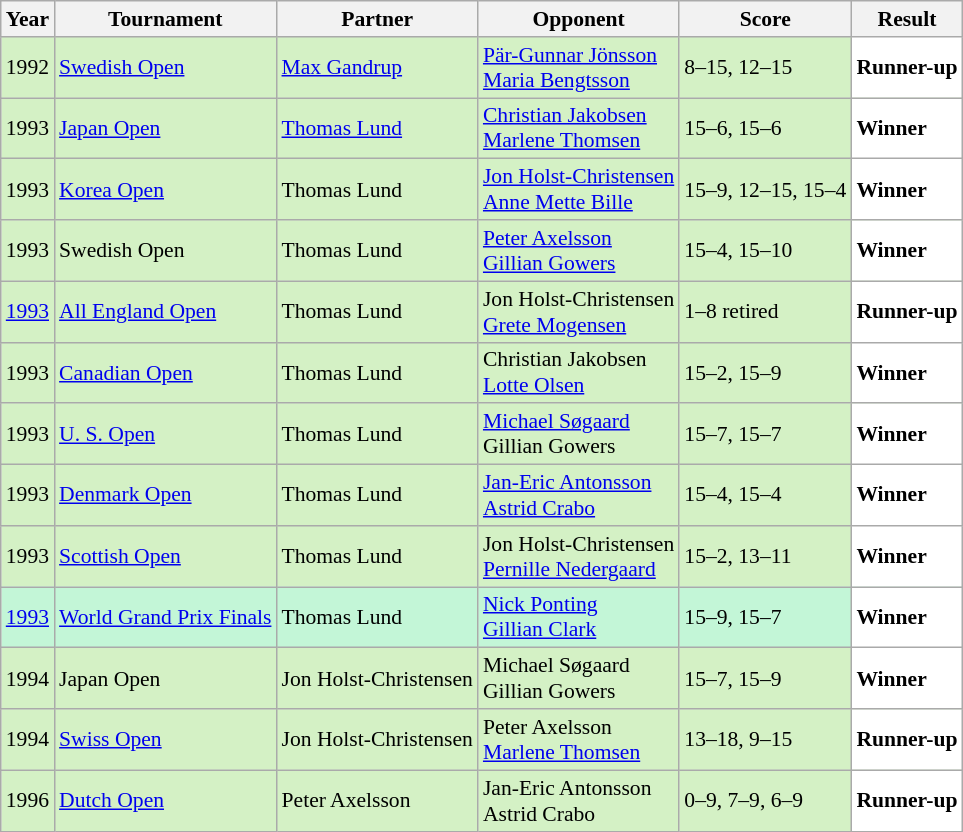<table class="sortable wikitable" style="font-size: 90%;">
<tr>
<th>Year</th>
<th>Tournament</th>
<th>Partner</th>
<th>Opponent</th>
<th>Score</th>
<th>Result</th>
</tr>
<tr style="background:#D4F1C5">
<td align="center">1992</td>
<td align="left"><a href='#'>Swedish Open</a></td>
<td align="left"> <a href='#'>Max Gandrup</a></td>
<td align="left"> <a href='#'>Pär-Gunnar Jönsson</a><br> <a href='#'>Maria Bengtsson</a></td>
<td align="left">8–15, 12–15</td>
<td style="text-align:left; background:white"> <strong>Runner-up</strong></td>
</tr>
<tr style="background:#D4F1C5">
<td align="center">1993</td>
<td align="left"><a href='#'>Japan Open</a></td>
<td align="left"> <a href='#'>Thomas Lund</a></td>
<td align="left"> <a href='#'>Christian Jakobsen</a><br> <a href='#'>Marlene Thomsen</a></td>
<td align="left">15–6, 15–6</td>
<td style="text-align:left; background:white"> <strong>Winner</strong></td>
</tr>
<tr style="background:#D4F1C5">
<td align="center">1993</td>
<td align="left"><a href='#'>Korea Open</a></td>
<td align="left"> Thomas Lund</td>
<td align="left"> <a href='#'>Jon Holst-Christensen</a><br> <a href='#'>Anne Mette Bille</a></td>
<td align="left">15–9, 12–15, 15–4</td>
<td style="text-align:left; background:white"> <strong>Winner</strong></td>
</tr>
<tr style="background:#D4F1C5">
<td align="center">1993</td>
<td align="left">Swedish Open</td>
<td align="left"> Thomas Lund</td>
<td align="left"> <a href='#'>Peter Axelsson</a><br> <a href='#'>Gillian Gowers</a></td>
<td align="left">15–4, 15–10</td>
<td style="text-align:left; background:white"> <strong>Winner</strong></td>
</tr>
<tr style="background:#D4F1C5">
<td align="center"><a href='#'>1993</a></td>
<td align="left"><a href='#'>All England Open</a></td>
<td align="left"> Thomas Lund</td>
<td align="left"> Jon Holst-Christensen<br> <a href='#'>Grete Mogensen</a></td>
<td align="left">1–8 retired</td>
<td style="text-align:left; background:white"> <strong>Runner-up</strong></td>
</tr>
<tr style="background:#D4F1C5">
<td align="center">1993</td>
<td align="left"><a href='#'>Canadian Open</a></td>
<td align="left"> Thomas Lund</td>
<td align="left"> Christian Jakobsen<br> <a href='#'>Lotte Olsen</a></td>
<td align="left">15–2, 15–9</td>
<td style="text-align:left; background:white"> <strong>Winner</strong></td>
</tr>
<tr style="background:#D4F1C5">
<td align="center">1993</td>
<td align="left"><a href='#'>U. S. Open</a></td>
<td align="left"> Thomas Lund</td>
<td align="left"> <a href='#'>Michael Søgaard</a><br> Gillian Gowers</td>
<td align="left">15–7, 15–7</td>
<td style="text-align:left; background:white"> <strong>Winner</strong></td>
</tr>
<tr style="background:#D4F1C5">
<td align="center">1993</td>
<td align="left"><a href='#'>Denmark Open</a></td>
<td align="left"> Thomas Lund</td>
<td align="left"> <a href='#'>Jan-Eric Antonsson</a><br> <a href='#'>Astrid Crabo</a></td>
<td align="left">15–4, 15–4</td>
<td style="text-align:left; background:white"> <strong>Winner</strong></td>
</tr>
<tr style="background:#D4F1C5">
<td align="center">1993</td>
<td align="left"><a href='#'>Scottish Open</a></td>
<td align="left"> Thomas Lund</td>
<td align="left"> Jon Holst-Christensen<br> <a href='#'>Pernille Nedergaard</a></td>
<td align="left">15–2, 13–11</td>
<td style="text-align:left; background:white"> <strong>Winner</strong></td>
</tr>
<tr style="background:#C3F6D7">
<td align="center"><a href='#'>1993</a></td>
<td align="left"><a href='#'>World Grand Prix Finals</a></td>
<td align="left"> Thomas Lund</td>
<td align="left"> <a href='#'>Nick Ponting</a><br> <a href='#'>Gillian Clark</a></td>
<td align="left">15–9, 15–7</td>
<td style="text-align:left; background:white"> <strong>Winner</strong></td>
</tr>
<tr style="background:#D4F1C5">
<td align="center">1994</td>
<td align="left">Japan Open</td>
<td align="left"> Jon Holst-Christensen</td>
<td align="left"> Michael Søgaard<br> Gillian Gowers</td>
<td align="left">15–7, 15–9</td>
<td style="text-align:left; background:white"> <strong>Winner</strong></td>
</tr>
<tr style="background:#D4F1C5">
<td align="center">1994</td>
<td align="left"><a href='#'>Swiss Open</a></td>
<td align="left"> Jon Holst-Christensen</td>
<td align="left"> Peter Axelsson<br> <a href='#'>Marlene Thomsen</a></td>
<td align="left">13–18, 9–15</td>
<td style="text-align:left; background:white"> <strong>Runner-up</strong></td>
</tr>
<tr style="background:#D4F1C5">
<td align="center">1996</td>
<td align="left"><a href='#'>Dutch Open</a></td>
<td align="left"> Peter Axelsson</td>
<td align="left"> Jan-Eric Antonsson<br> Astrid Crabo</td>
<td align="left">0–9, 7–9, 6–9</td>
<td style="text-align:left; background:white"> <strong>Runner-up</strong></td>
</tr>
</table>
